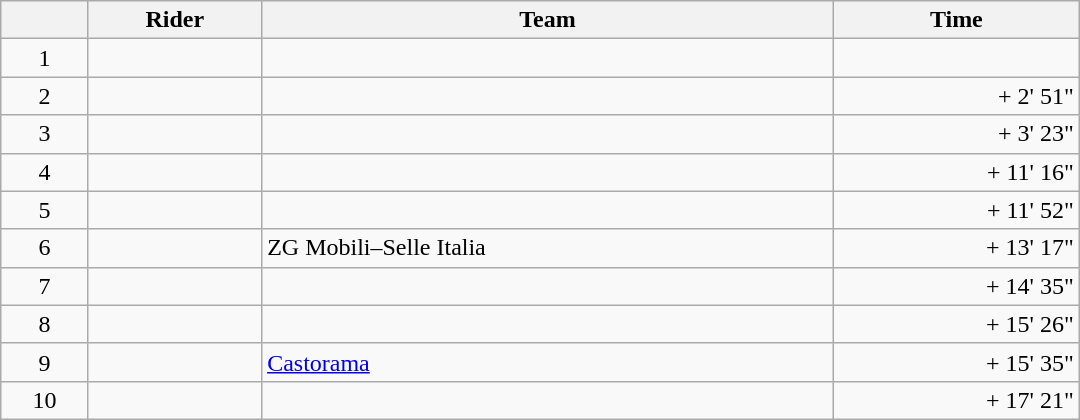<table class="wikitable" style="width:45em;margin-bottom:0;">
<tr>
<th></th>
<th>Rider</th>
<th>Team</th>
<th>Time</th>
</tr>
<tr>
<td style="text-align:center;">1</td>
<td> </td>
<td></td>
<td align=right></td>
</tr>
<tr>
<td style="text-align:center;">2</td>
<td></td>
<td></td>
<td align=right>+ 2' 51"</td>
</tr>
<tr>
<td style="text-align:center;">3</td>
<td></td>
<td></td>
<td align=right>+ 3' 23"</td>
</tr>
<tr>
<td style="text-align:center;">4</td>
<td></td>
<td></td>
<td align=right>+ 11' 16"</td>
</tr>
<tr>
<td style="text-align:center;">5</td>
<td></td>
<td></td>
<td align=right>+ 11' 52"</td>
</tr>
<tr>
<td style="text-align:center;">6</td>
<td></td>
<td>ZG Mobili–Selle Italia</td>
<td align=right>+ 13' 17"</td>
</tr>
<tr>
<td style="text-align:center;">7</td>
<td></td>
<td></td>
<td align=right>+ 14' 35"</td>
</tr>
<tr>
<td style="text-align:center;">8</td>
<td></td>
<td></td>
<td align=right>+ 15' 26"</td>
</tr>
<tr>
<td style="text-align:center;">9</td>
<td></td>
<td><a href='#'>Castorama</a></td>
<td align=right>+ 15' 35"</td>
</tr>
<tr>
<td style="text-align:center;">10</td>
<td></td>
<td></td>
<td align=right>+ 17' 21"</td>
</tr>
</table>
